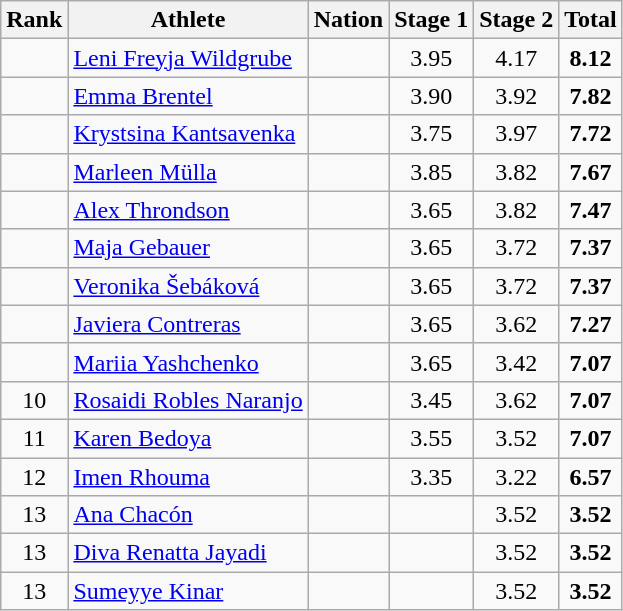<table class="wikitable sortable" style="text-align:center">
<tr>
<th>Rank</th>
<th>Athlete</th>
<th>Nation</th>
<th>Stage 1</th>
<th>Stage 2</th>
<th>Total</th>
</tr>
<tr>
<td></td>
<td align=left><a href='#'>Leni Freyja Wildgrube</a></td>
<td align=left></td>
<td>3.95</td>
<td>4.17</td>
<td><strong>8.12</strong></td>
</tr>
<tr>
<td></td>
<td align=left><a href='#'>Emma Brentel</a></td>
<td align=left></td>
<td>3.90</td>
<td>3.92</td>
<td><strong>7.82</strong></td>
</tr>
<tr>
<td></td>
<td align=left><a href='#'>Krystsina Kantsavenka</a></td>
<td align=left></td>
<td>3.75</td>
<td>3.97</td>
<td><strong>7.72</strong></td>
</tr>
<tr>
<td></td>
<td align=left><a href='#'>Marleen Mülla</a></td>
<td align=left></td>
<td>3.85</td>
<td>3.82</td>
<td><strong>7.67</strong></td>
</tr>
<tr>
<td></td>
<td align=left><a href='#'>Alex Throndson</a></td>
<td align=left></td>
<td>3.65</td>
<td>3.82</td>
<td><strong>7.47</strong></td>
</tr>
<tr>
<td></td>
<td align=left><a href='#'>Maja Gebauer</a></td>
<td align=left></td>
<td>3.65</td>
<td>3.72</td>
<td><strong>7.37</strong></td>
</tr>
<tr>
<td></td>
<td align=left><a href='#'>Veronika Šebáková</a></td>
<td align=left></td>
<td>3.65</td>
<td>3.72</td>
<td><strong>7.37</strong></td>
</tr>
<tr>
<td></td>
<td align=left><a href='#'>Javiera Contreras</a></td>
<td align=left></td>
<td>3.65</td>
<td>3.62</td>
<td><strong>7.27</strong></td>
</tr>
<tr>
<td></td>
<td align=left><a href='#'>Mariia Yashchenko</a></td>
<td align=left></td>
<td>3.65</td>
<td>3.42</td>
<td><strong>7.07</strong></td>
</tr>
<tr>
<td>10</td>
<td align=left><a href='#'>Rosaidi Robles Naranjo</a></td>
<td align=left></td>
<td>3.45</td>
<td>3.62</td>
<td><strong>7.07</strong></td>
</tr>
<tr>
<td>11</td>
<td align=left><a href='#'>Karen Bedoya</a></td>
<td align=left></td>
<td>3.55</td>
<td>3.52</td>
<td><strong>7.07</strong></td>
</tr>
<tr>
<td>12</td>
<td align=left><a href='#'>Imen Rhouma</a></td>
<td align=left></td>
<td>3.35</td>
<td>3.22</td>
<td><strong>6.57</strong></td>
</tr>
<tr>
<td>13</td>
<td align=left><a href='#'>Ana Chacón</a></td>
<td align=left></td>
<td></td>
<td>3.52</td>
<td><strong>3.52</strong></td>
</tr>
<tr>
<td>13</td>
<td align=left><a href='#'>Diva Renatta Jayadi</a></td>
<td align=left></td>
<td></td>
<td>3.52</td>
<td><strong>3.52</strong></td>
</tr>
<tr>
<td>13</td>
<td align=left><a href='#'>Sumeyye Kinar</a></td>
<td align=left></td>
<td></td>
<td>3.52</td>
<td><strong>3.52</strong></td>
</tr>
</table>
